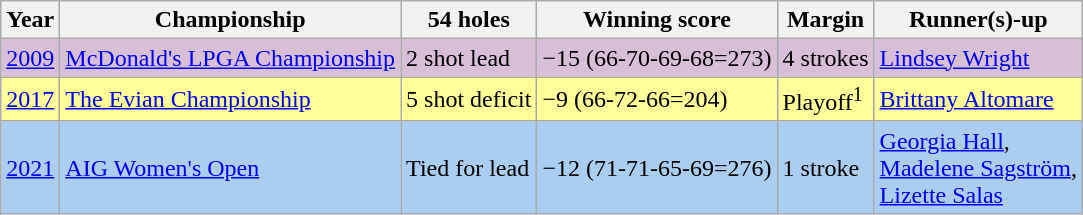<table class="wikitable">
<tr>
<th>Year</th>
<th>Championship</th>
<th>54 holes</th>
<th>Winning score</th>
<th>Margin</th>
<th>Runner(s)-up</th>
</tr>
<tr style="background:#D8BFD8;">
<td><a href='#'>2009</a></td>
<td><a href='#'>McDonald's LPGA Championship</a></td>
<td>2 shot lead</td>
<td>−15 (66-70-69-68=273)</td>
<td>4 strokes</td>
<td> <a href='#'>Lindsey Wright</a></td>
</tr>
<tr style="background:#FFFF99;">
<td><a href='#'>2017</a></td>
<td><a href='#'>The Evian Championship</a></td>
<td>5 shot deficit</td>
<td>−9 (66-72-66=204)</td>
<td>Playoff<sup>1</sup></td>
<td> <a href='#'>Brittany Altomare</a></td>
</tr>
<tr style="background:#ABCDEF;">
<td><a href='#'>2021</a></td>
<td><a href='#'>AIG Women's Open</a></td>
<td>Tied for lead</td>
<td>−12 (71-71-65-69=276)</td>
<td>1 stroke</td>
<td> <a href='#'>Georgia Hall</a>,<br> <a href='#'>Madelene Sagström</a>,<br>  <a href='#'>Lizette Salas</a></td>
</tr>
</table>
